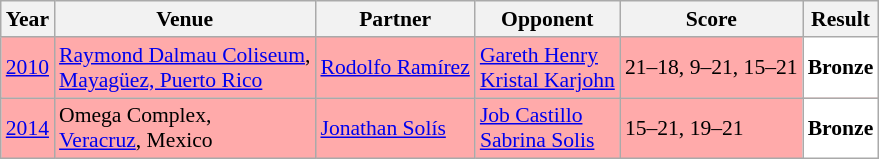<table class="sortable wikitable" style="font-size: 90%;">
<tr>
<th>Year</th>
<th>Venue</th>
<th>Partner</th>
<th>Opponent</th>
<th>Score</th>
<th>Result</th>
</tr>
<tr style="background:#FFAAAA">
<td align="center"><a href='#'>2010</a></td>
<td align="left"><a href='#'>Raymond Dalmau Coliseum</a>,<br><a href='#'>Mayagüez, Puerto Rico</a></td>
<td align="left"> <a href='#'>Rodolfo Ramírez</a></td>
<td align="left"> <a href='#'>Gareth Henry</a><br> <a href='#'>Kristal Karjohn</a></td>
<td align="left">21–18, 9–21, 15–21</td>
<td style="text-align:left; background:white"> <strong>Bronze</strong></td>
</tr>
<tr style="background:#FFAAAA">
<td align="center"><a href='#'>2014</a></td>
<td align="left">Omega Complex,<br><a href='#'>Veracruz</a>, Mexico</td>
<td align="left"> <a href='#'>Jonathan Solís</a></td>
<td align="left"> <a href='#'>Job Castillo</a><br> <a href='#'>Sabrina Solis</a></td>
<td align="left">15–21, 19–21</td>
<td style="text-align:left; background:white"> <strong>Bronze</strong></td>
</tr>
</table>
